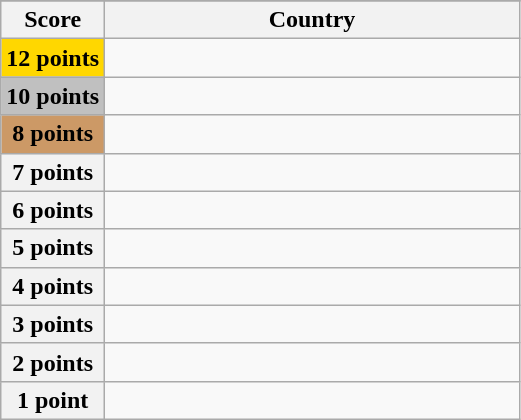<table class="wikitable">
<tr>
</tr>
<tr>
<th scope="col" width="20%">Score</th>
<th scope="col">Country</th>
</tr>
<tr>
<th scope="row" style="background:gold">12 points</th>
<td></td>
</tr>
<tr>
<th scope="row" style="background:silver">10 points</th>
<td></td>
</tr>
<tr>
<th scope="row" style="background:#CC9966">8 points</th>
<td></td>
</tr>
<tr>
<th scope="row">7 points</th>
<td></td>
</tr>
<tr>
<th scope="row">6 points</th>
<td></td>
</tr>
<tr>
<th scope="row">5 points</th>
<td></td>
</tr>
<tr>
<th scope="row">4 points</th>
<td></td>
</tr>
<tr>
<th scope="row">3 points</th>
<td></td>
</tr>
<tr>
<th scope="row">2 points</th>
<td></td>
</tr>
<tr>
<th scope="row">1 point</th>
<td></td>
</tr>
</table>
